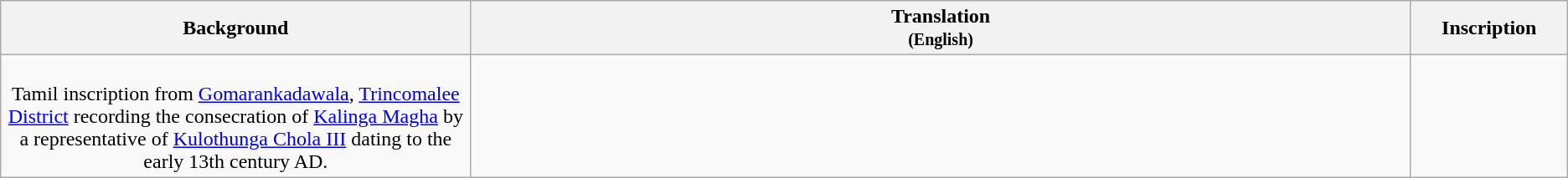<table class="wikitable centre">
<tr>
<th scope="col" align=left>Background<br></th>
<th>Translation<br><small>(English)</small></th>
<th>Inscription<br></th>
</tr>
<tr>
<td align=center width="30%"><br>Tamil inscription from <a href='#'>Gomarankadawala</a>, <a href='#'>Trincomalee District</a> recording the consecration of <a href='#'>Kalinga Magha</a> by a representative of <a href='#'>Kulothunga Chola III</a> dating to the early 13th century AD.</td>
<td align=left><br></td>
<td align=center width="10%"><br></td>
</tr>
</table>
